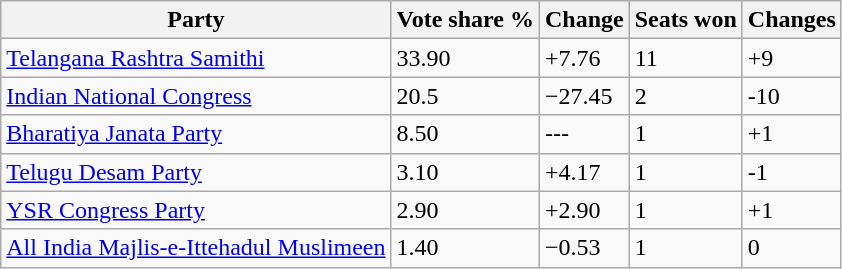<table class="wikitable sortable">
<tr>
<th>Party</th>
<th>Vote share %</th>
<th>Change</th>
<th>Seats won</th>
<th>Changes</th>
</tr>
<tr>
<td><a href='#'>Telangana Rashtra Samithi</a></td>
<td>33.90</td>
<td>+7.76</td>
<td>11</td>
<td>+9</td>
</tr>
<tr>
<td><a href='#'>Indian National Congress</a></td>
<td>20.5</td>
<td>−27.45</td>
<td>2</td>
<td>-10</td>
</tr>
<tr>
<td><a href='#'>Bharatiya Janata Party</a></td>
<td>8.50</td>
<td>---</td>
<td>1</td>
<td>+1</td>
</tr>
<tr>
<td><a href='#'>Telugu Desam Party</a></td>
<td>3.10</td>
<td>+4.17</td>
<td>1</td>
<td>-1</td>
</tr>
<tr>
<td><a href='#'>YSR Congress Party</a></td>
<td>2.90</td>
<td>+2.90</td>
<td>1</td>
<td>+1</td>
</tr>
<tr>
<td><a href='#'>All India Majlis-e-Ittehadul Muslimeen</a></td>
<td>1.40</td>
<td>−0.53</td>
<td>1</td>
<td>0</td>
</tr>
</table>
